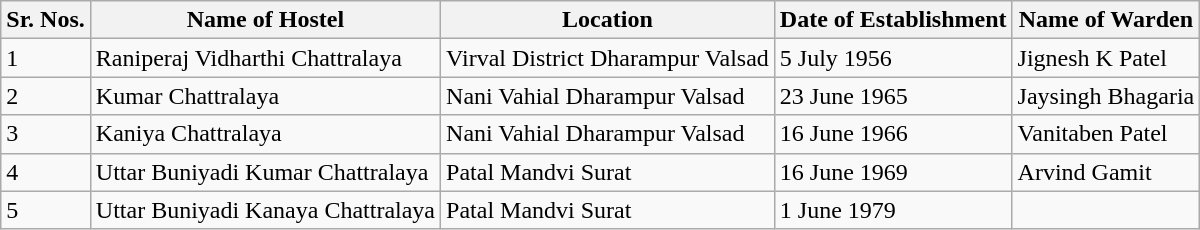<table class="wikitable">
<tr>
<th>Sr. Nos.</th>
<th>Name of Hostel</th>
<th>Location</th>
<th>Date of Establishment</th>
<th>Name of Warden</th>
</tr>
<tr>
<td>1</td>
<td>Raniperaj Vidharthi Chattralaya</td>
<td>Virval District Dharampur Valsad</td>
<td>5 July 1956</td>
<td>Jignesh K Patel</td>
</tr>
<tr>
<td>2</td>
<td>Kumar Chattralaya</td>
<td>Nani Vahial Dharampur Valsad</td>
<td>23 June 1965</td>
<td>Jaysingh Bhagaria</td>
</tr>
<tr>
<td>3</td>
<td>Kaniya Chattralaya</td>
<td>Nani Vahial Dharampur Valsad</td>
<td>16 June 1966</td>
<td>Vanitaben Patel</td>
</tr>
<tr>
<td>4</td>
<td>Uttar Buniyadi Kumar Chattralaya</td>
<td>Patal Mandvi Surat</td>
<td>16 June 1969</td>
<td>Arvind Gamit</td>
</tr>
<tr>
<td>5</td>
<td>Uttar Buniyadi Kanaya Chattralaya</td>
<td>Patal Mandvi Surat</td>
<td>1 June 1979</td>
<td></td>
</tr>
</table>
